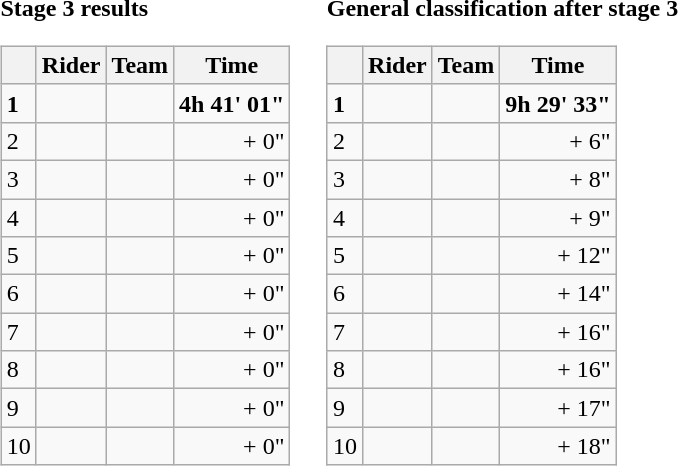<table>
<tr>
<td><strong>Stage 3 results</strong><br><table class="wikitable">
<tr>
<th></th>
<th>Rider</th>
<th>Team</th>
<th>Time</th>
</tr>
<tr>
<td><strong>1</strong></td>
<td><strong></strong></td>
<td><strong></strong></td>
<td align="right"><strong>4h 41' 01"</strong></td>
</tr>
<tr>
<td>2</td>
<td></td>
<td></td>
<td align="right">+ 0"</td>
</tr>
<tr>
<td>3</td>
<td></td>
<td></td>
<td align="right">+ 0"</td>
</tr>
<tr>
<td>4</td>
<td></td>
<td></td>
<td align="right">+ 0"</td>
</tr>
<tr>
<td>5</td>
<td></td>
<td></td>
<td align="right">+ 0"</td>
</tr>
<tr>
<td>6</td>
<td> </td>
<td></td>
<td align="right">+ 0"</td>
</tr>
<tr>
<td>7</td>
<td></td>
<td></td>
<td align="right">+ 0"</td>
</tr>
<tr>
<td>8</td>
<td></td>
<td></td>
<td align="right">+ 0"</td>
</tr>
<tr>
<td>9</td>
<td></td>
<td></td>
<td align="right">+ 0"</td>
</tr>
<tr>
<td>10</td>
<td></td>
<td></td>
<td align="right">+ 0"</td>
</tr>
</table>
</td>
<td></td>
<td><strong>General classification after stage 3</strong><br><table class="wikitable">
<tr>
<th></th>
<th>Rider</th>
<th>Team</th>
<th>Time</th>
</tr>
<tr>
<td><strong>1</strong></td>
<td><strong></strong></td>
<td><strong></strong></td>
<td align="right"><strong>9h 29' 33"</strong></td>
</tr>
<tr>
<td>2</td>
<td></td>
<td></td>
<td align="right">+ 6"</td>
</tr>
<tr>
<td>3</td>
<td></td>
<td></td>
<td align="right">+ 8"</td>
</tr>
<tr>
<td>4</td>
<td> </td>
<td></td>
<td align="right">+ 9"</td>
</tr>
<tr>
<td>5</td>
<td></td>
<td></td>
<td align="right">+ 12"</td>
</tr>
<tr>
<td>6</td>
<td></td>
<td></td>
<td align="right">+ 14"</td>
</tr>
<tr>
<td>7</td>
<td></td>
<td></td>
<td align="right">+ 16"</td>
</tr>
<tr>
<td>8</td>
<td></td>
<td></td>
<td align="right">+ 16"</td>
</tr>
<tr>
<td>9</td>
<td></td>
<td></td>
<td align="right">+ 17"</td>
</tr>
<tr>
<td>10</td>
<td></td>
<td></td>
<td align="right">+ 18"</td>
</tr>
</table>
</td>
</tr>
</table>
